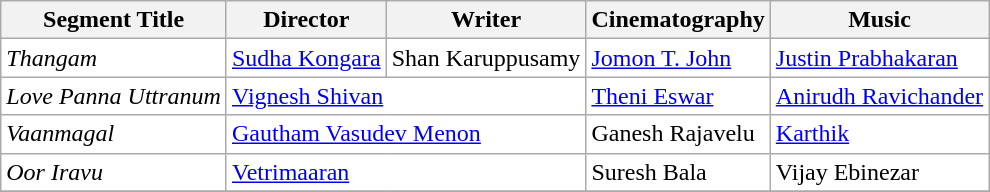<table class="wikitable sortable" style="background:#ffffff;">
<tr>
<th>Segment Title</th>
<th>Director</th>
<th>Writer</th>
<th>Cinematography</th>
<th>Music</th>
</tr>
<tr>
<td><em>Thangam</em></td>
<td><a href='#'>Sudha Kongara</a></td>
<td>Shan Karuppusamy</td>
<td><a href='#'>Jomon T. John</a></td>
<td><a href='#'>Justin Prabhakaran</a></td>
</tr>
<tr>
<td><em>Love Panna Uttranum</em></td>
<td colspan="2"><a href='#'>Vignesh Shivan</a></td>
<td><a href='#'>Theni Eswar</a></td>
<td><a href='#'>Anirudh Ravichander</a></td>
</tr>
<tr>
<td><em>Vaanmagal</em></td>
<td colspan="2"><a href='#'>Gautham Vasudev Menon</a></td>
<td>Ganesh Rajavelu</td>
<td><a href='#'>Karthik</a></td>
</tr>
<tr>
<td><em>Oor Iravu</em></td>
<td colspan="2"><a href='#'>Vetrimaaran</a></td>
<td>Suresh Bala</td>
<td>Vijay Ebinezar</td>
</tr>
<tr>
</tr>
</table>
